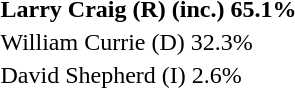<table>
<tr>
<td><strong>Larry Craig (R) (inc.) 65.1%</strong></td>
</tr>
<tr>
<td>William Currie (D) 32.3%</td>
</tr>
<tr>
<td>David Shepherd (I) 2.6%</td>
</tr>
</table>
